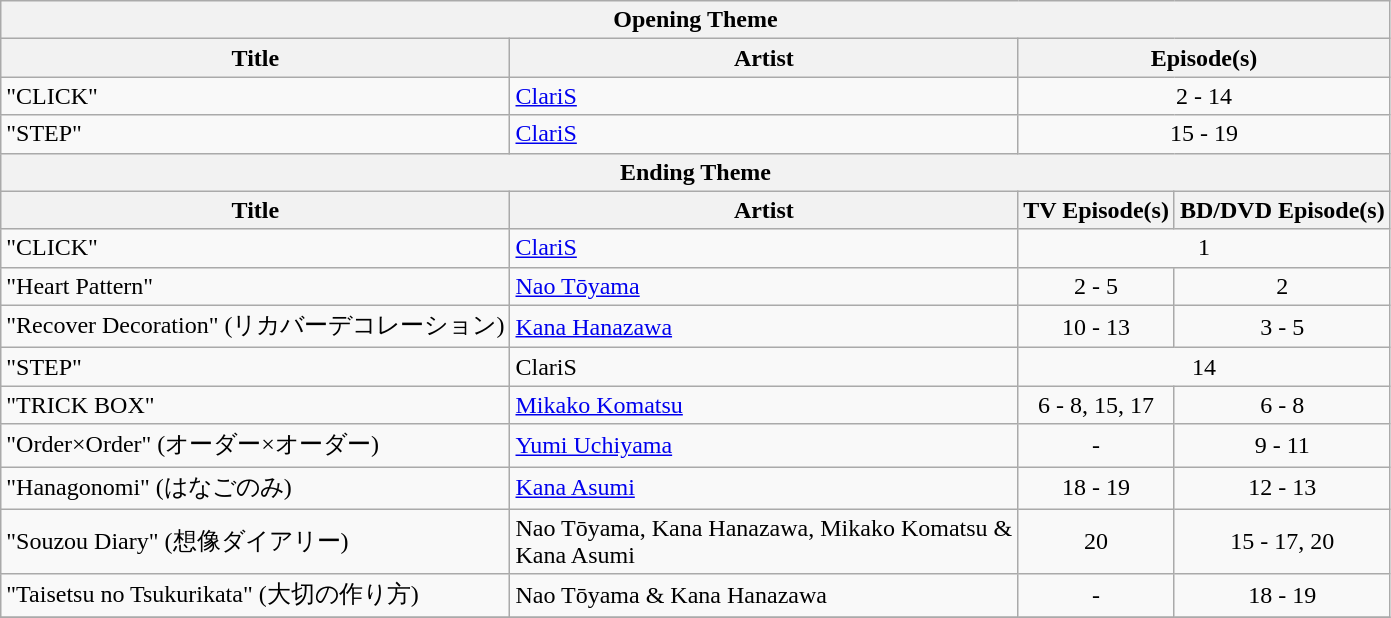<table class="wikitable">
<tr>
<th colspan="4">Opening Theme</th>
</tr>
<tr>
<th>Title</th>
<th>Artist</th>
<th colspan="2">Episode(s)</th>
</tr>
<tr>
<td>"CLICK"</td>
<td><a href='#'>ClariS</a></td>
<td colspan="2" align="center">2 - 14</td>
</tr>
<tr>
<td>"STEP"</td>
<td><a href='#'>ClariS</a></td>
<td colspan="2"  align="center">15 - 19</td>
</tr>
<tr>
<th colspan="4">Ending Theme</th>
</tr>
<tr>
<th>Title</th>
<th>Artist</th>
<th>TV Episode(s)</th>
<th>BD/DVD Episode(s)</th>
</tr>
<tr>
<td>"CLICK"</td>
<td><a href='#'>ClariS</a></td>
<td colspan="2" align="center">1</td>
</tr>
<tr>
<td>"Heart Pattern"</td>
<td><a href='#'>Nao Tōyama</a></td>
<td align="center">2 - 5</td>
<td align="center">2</td>
</tr>
<tr>
<td>"Recover Decoration"  (リカバーデコレーション)</td>
<td><a href='#'>Kana Hanazawa</a></td>
<td align="center">10 - 13</td>
<td align="center">3 - 5</td>
</tr>
<tr>
<td>"STEP"</td>
<td>ClariS</td>
<td colspan="2" align="center">14</td>
</tr>
<tr>
<td>"TRICK BOX"</td>
<td><a href='#'>Mikako Komatsu</a></td>
<td align="center">6 - 8, 15, 17</td>
<td align="center">6 - 8</td>
</tr>
<tr>
<td>"Order×Order"  (オーダー×オーダー)</td>
<td><a href='#'>Yumi Uchiyama</a></td>
<td align="center">-</td>
<td align="center">9 - 11</td>
</tr>
<tr>
<td>"Hanagonomi"  (はなごのみ)</td>
<td><a href='#'>Kana Asumi</a></td>
<td align="center">18 - 19</td>
<td align="center">12 - 13</td>
</tr>
<tr>
<td>"Souzou Diary"  (想像ダイアリー)</td>
<td>Nao Tōyama, Kana Hanazawa, Mikako Komatsu &<br>Kana Asumi</td>
<td align="center">20</td>
<td align="center">15 - 17, 20</td>
</tr>
<tr>
<td>"Taisetsu no Tsukurikata" (大切の作り方)</td>
<td>Nao Tōyama & Kana Hanazawa</td>
<td align="center">-</td>
<td align="center">18 - 19</td>
</tr>
<tr>
</tr>
</table>
